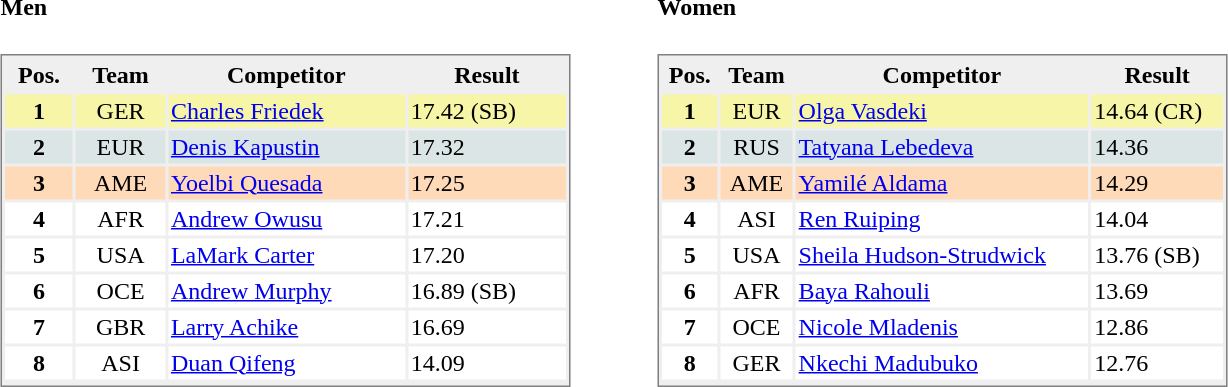<table>
<tr>
<td valign="top"><br><h4>Men</h4><table style="border-style:solid;border-width:1px;border-color:#808080;background-color:#EFEFEF" cellspacing="2" cellpadding="2" width="380px">
<tr bgcolor="#EFEFEF">
<th>Pos.</th>
<th>Team</th>
<th>Competitor</th>
<th>Result</th>
</tr>
<tr align="center" valign="top" bgcolor="#F7F6A8">
<th>1</th>
<td>GER</td>
<td align="left"><a href='#'>Charles Friedek</a></td>
<td align="left">17.42 (SB)</td>
</tr>
<tr align="center" valign="top" bgcolor="#DCE5E5">
<th>2</th>
<td>EUR</td>
<td align="left"><a href='#'>Denis Kapustin</a></td>
<td align="left">17.32</td>
</tr>
<tr align="center" valign="top" bgcolor="#FFDAB9">
<th>3</th>
<td>AME</td>
<td align="left"><a href='#'>Yoelbi Quesada</a></td>
<td align="left">17.25</td>
</tr>
<tr align="center" valign="top" bgcolor="#FFFFFF">
<th>4</th>
<td>AFR</td>
<td align="left"><a href='#'>Andrew Owusu</a></td>
<td align="left">17.21</td>
</tr>
<tr align="center" valign="top" bgcolor="#FFFFFF">
<th>5</th>
<td>USA</td>
<td align="left"><a href='#'>LaMark Carter</a></td>
<td align="left">17.20</td>
</tr>
<tr align="center" valign="top" bgcolor="#FFFFFF">
<th>6</th>
<td>OCE</td>
<td align="left"><a href='#'>Andrew Murphy</a></td>
<td align="left">16.89 (SB)</td>
</tr>
<tr align="center" valign="top" bgcolor="#FFFFFF">
<th>7</th>
<td>GBR</td>
<td align="left"><a href='#'>Larry Achike</a></td>
<td align="left">16.69</td>
</tr>
<tr align="center" valign="top" bgcolor="#FFFFFF">
<th>8</th>
<td>ASI</td>
<td align="left"><a href='#'>Duan Qifeng</a></td>
<td align="left">14.09</td>
</tr>
<tr align="center" valign="top" bgcolor="#FFFFFF">
</tr>
</table>
</td>
<td width="50"> </td>
<td valign="top"><br><h4>Women</h4><table style="border-style:solid;border-width:1px;border-color:#808080;background-color:#EFEFEF" cellspacing="2" cellpadding="2" width="380px">
<tr bgcolor="#EFEFEF">
<th>Pos.</th>
<th>Team</th>
<th>Competitor</th>
<th>Result</th>
</tr>
<tr align="center" valign="top" bgcolor="#F7F6A8">
<th>1</th>
<td>EUR</td>
<td align="left"><a href='#'>Olga Vasdeki</a></td>
<td align="left">14.64 (CR)</td>
</tr>
<tr align="center" valign="top" bgcolor="#DCE5E5">
<th>2</th>
<td>RUS</td>
<td align="left"><a href='#'>Tatyana Lebedeva</a></td>
<td align="left">14.36</td>
</tr>
<tr align="center" valign="top" bgcolor="#FFDAB9">
<th>3</th>
<td>AME</td>
<td align="left"><a href='#'>Yamilé Aldama</a></td>
<td align="left">14.29</td>
</tr>
<tr align="center" valign="top" bgcolor="#FFFFFF">
<th>4</th>
<td>ASI</td>
<td align="left"><a href='#'>Ren Ruiping</a></td>
<td align="left">14.04</td>
</tr>
<tr align="center" valign="top" bgcolor="#FFFFFF">
<th>5</th>
<td>USA</td>
<td align="left"><a href='#'>Sheila Hudson-Strudwick</a></td>
<td align="left">13.76 (SB)</td>
</tr>
<tr align="center" valign="top" bgcolor="#FFFFFF">
<th>6</th>
<td>AFR</td>
<td align="left"><a href='#'>Baya Rahouli</a></td>
<td align="left">13.69</td>
</tr>
<tr align="center" valign="top" bgcolor="#FFFFFF">
<th>7</th>
<td>OCE</td>
<td align="left"><a href='#'>Nicole Mladenis</a></td>
<td align="left">12.86</td>
</tr>
<tr align="center" valign="top" bgcolor="#FFFFFF">
<th>8</th>
<td>GER</td>
<td align="left"><a href='#'>Nkechi Madubuko</a></td>
<td align="left">12.76</td>
</tr>
<tr align="center" valign="top" bgcolor="#FFFFFF">
</tr>
</table>
</td>
</tr>
</table>
